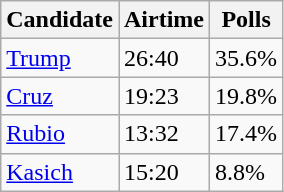<table class="wikitable sortable floatright">
<tr>
<th>Candidate</th>
<th>Airtime</th>
<th>Polls</th>
</tr>
<tr>
<td><a href='#'>Trump</a></td>
<td>26:40</td>
<td>35.6%</td>
</tr>
<tr>
<td><a href='#'>Cruz</a></td>
<td>19:23</td>
<td>19.8%</td>
</tr>
<tr>
<td><a href='#'>Rubio</a></td>
<td>13:32</td>
<td>17.4%</td>
</tr>
<tr>
<td><a href='#'>Kasich</a></td>
<td>15:20</td>
<td>8.8%</td>
</tr>
</table>
